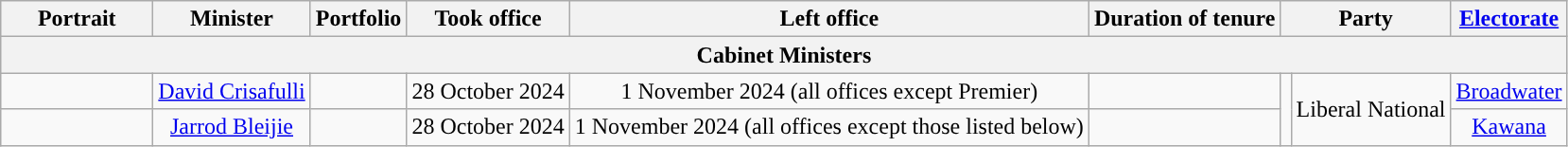<table class="wikitable sortable" style="border:#555; text-align:center; ">
<tr>
<th class="unsortable" style="width:100px;">Portrait</th>
<th>Minister</th>
<th>Portfolio</th>
<th>Took office</th>
<th>Left office</th>
<th>Duration of tenure</th>
<th colspan="2" class="unsortable" style="width:5px;">Party</th>
<th><a href='#'>Electorate</a></th>
</tr>
<tr>
<th colspan="9">Cabinet Ministers</th>
</tr>
<tr>
<td></td>
<td><a href='#'>David Crisafulli</a></td>
<td></td>
<td>28 October 2024</td>
<td>1 November 2024 (all offices except Premier)</td>
<td></td>
<td rowspan=2; style="background-color: "></td>
<td rowspan=2>Liberal National</td>
<td><a href='#'>Broadwater</a></td>
</tr>
<tr>
<td></td>
<td><a href='#'>Jarrod Bleijie</a></td>
<td></td>
<td>28 October 2024</td>
<td>1 November 2024 (all offices except those listed below)</td>
<td></td>
<td><a href='#'>Kawana</a></td>
</tr>
</table>
